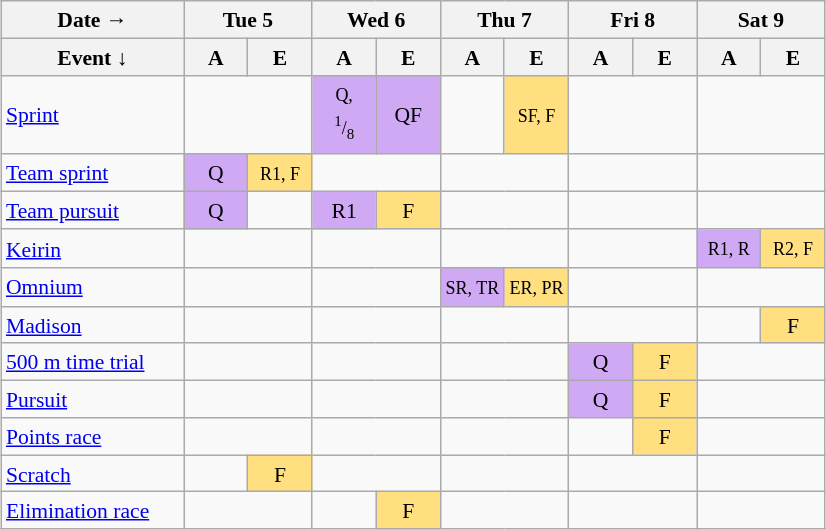<table class="wikitable" style="margin:0.5em auto; font-size:90%; line-height:1.25em;text-align:center;">
<tr>
<th>Date →</th>
<th colspan=2>Tue 5</th>
<th colspan=2>Wed 6</th>
<th colspan=2>Thu 7</th>
<th colspan=2>Fri 8</th>
<th colspan=2>Sat 9</th>
</tr>
<tr>
<th style="width:8em;">Event ↓</th>
<th style="width:2.5em;">A</th>
<th style="width:2.5em;">E</th>
<th style="width:2.5em;">A</th>
<th style="width:2.5em;">E</th>
<th style="width:2.5em;">A</th>
<th style="width:2.5em;">E</th>
<th style="width:2.5em;">A</th>
<th style="width:2.5em;">E</th>
<th style="width:2.5em;">A</th>
<th style="width:2.5em;">E</th>
</tr>
<tr>
<td align=left><a href='#'>Sprint</a></td>
<td colspan=2></td>
<td bgcolor="#D0A9F5"><small>Q,<br><sup>1</sup>/<sub>8</sub></small></td>
<td bgcolor="#D0A9F5">QF</td>
<td></td>
<td bgcolor="#FFDF80"><small>SF, F</small></td>
<td colspan=2></td>
<td colspan=2></td>
</tr>
<tr>
<td align=left><a href='#'>Team sprint</a></td>
<td bgcolor="#D0A9F5">Q</td>
<td bgcolor="#FFDF80"><small>R1, F</small></td>
<td colspan=2></td>
<td colspan=2></td>
<td colspan=2></td>
<td colspan=2></td>
</tr>
<tr>
<td align=left><a href='#'>Team pursuit</a></td>
<td bgcolor="#D0A9F5">Q</td>
<td></td>
<td bgcolor="#D0A9F5">R1</td>
<td bgcolor="#FFDF80">F</td>
<td colspan=2></td>
<td colspan=2></td>
<td colspan=2></td>
</tr>
<tr>
<td align=left><a href='#'>Keirin</a></td>
<td colspan=2></td>
<td colspan=2></td>
<td colspan=2></td>
<td colspan=2></td>
<td bgcolor="#D0A9F5"><small>R1, R</small></td>
<td bgcolor="#FFDF80"><small>R2, F</small></td>
</tr>
<tr>
<td align=left><a href='#'>Omnium</a></td>
<td colspan=2></td>
<td colspan=2></td>
<td bgcolor="#D0A9F5"><small>SR, TR</small></td>
<td bgcolor="#FFDF80"><small>ER, PR</small></td>
<td colspan=2></td>
<td colspan=2></td>
</tr>
<tr>
<td align=left><a href='#'>Madison</a></td>
<td colspan=2></td>
<td colspan=2></td>
<td colspan=2></td>
<td colspan=2></td>
<td></td>
<td bgcolor="#FFDF80">F</td>
</tr>
<tr>
<td align=left><a href='#'>500 m time trial</a></td>
<td colspan=2></td>
<td colspan=2></td>
<td colspan=2></td>
<td bgcolor="#D0A9F5">Q</td>
<td bgcolor="#FFDF80">F</td>
<td colspan=2></td>
</tr>
<tr>
<td align=left><a href='#'>Pursuit</a></td>
<td colspan=2></td>
<td colspan=2></td>
<td colspan=2></td>
<td bgcolor="#D0A9F5">Q</td>
<td bgcolor="#FFDF80">F</td>
<td colspan=2></td>
</tr>
<tr>
<td align=left><a href='#'>Points race</a></td>
<td colspan=2></td>
<td colspan=2></td>
<td colspan=2></td>
<td></td>
<td bgcolor="#FFDF80">F</td>
<td colspan=2></td>
</tr>
<tr>
<td align=left><a href='#'>Scratch</a></td>
<td></td>
<td bgcolor="#FFDF80">F</td>
<td colspan=2></td>
<td colspan=2></td>
<td colspan=2></td>
<td colspan=2></td>
</tr>
<tr>
<td align=left><a href='#'>Elimination race</a></td>
<td colspan=2></td>
<td></td>
<td bgcolor="#FFDF80">F</td>
<td colspan=2></td>
<td colspan=2></td>
<td colspan=2></td>
</tr>
</table>
